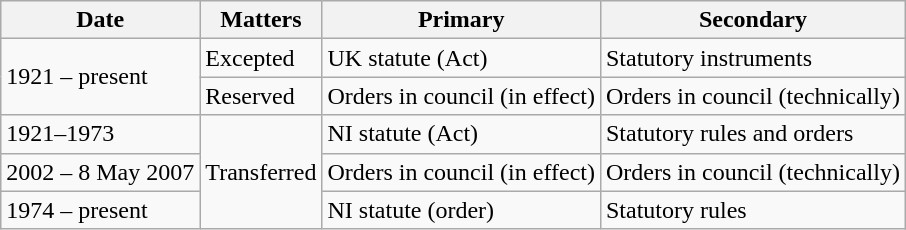<table class="wikitable">
<tr>
<th>Date</th>
<th>Matters</th>
<th>Primary</th>
<th>Secondary</th>
</tr>
<tr>
<td rowspan="2">1921 – present</td>
<td>Excepted</td>
<td>UK statute (Act)</td>
<td>Statutory instruments</td>
</tr>
<tr>
<td>Reserved</td>
<td>Orders in council (in effect)</td>
<td>Orders in council (technically)</td>
</tr>
<tr>
<td>1921–1973</td>
<td rowspan="3">Transferred</td>
<td>NI statute (Act)</td>
<td>Statutory rules and orders</td>
</tr>
<tr>
<td>2002 – 8 May 2007</td>
<td>Orders in council (in effect)</td>
<td>Orders in council (technically)</td>
</tr>
<tr>
<td>1974 – present</td>
<td>NI statute (order)</td>
<td>Statutory rules</td>
</tr>
</table>
